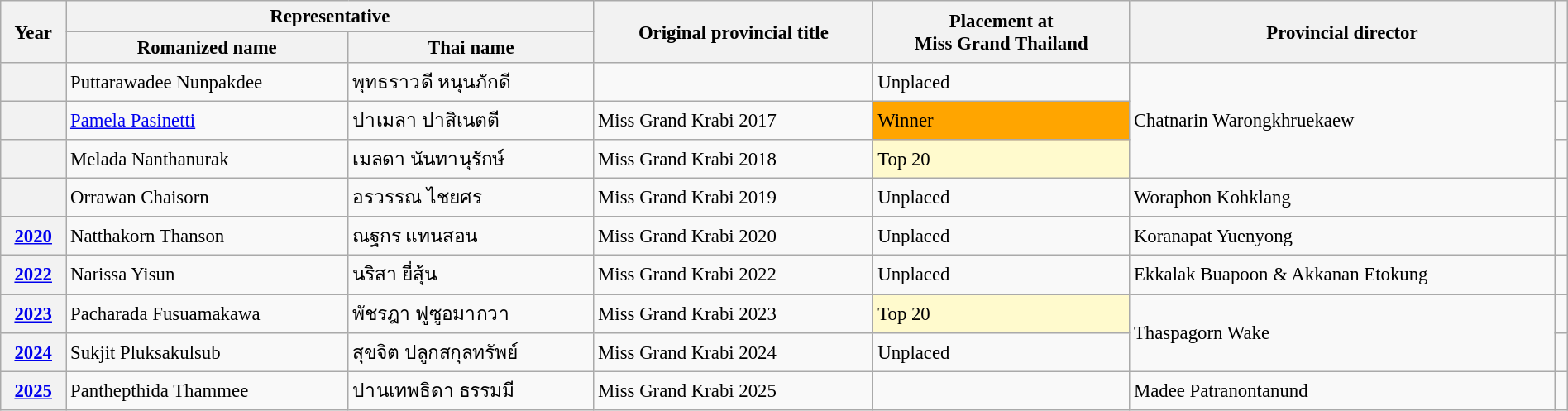<table class="wikitable defaultcenter col2left col3left col6left" style="font-size:95%; width:100%">
<tr>
<th rowspan=2>Year</th>
<th colspan=2>Representative</th>
<th rowspan=2>Original provincial title</th>
<th rowspan=2>Placement at<br>Miss Grand Thailand</th>
<th rowspan=2>Provincial director</th>
<th rowspan=2></th>
</tr>
<tr>
<th>Romanized name</th>
<th>Thai name</th>
</tr>
<tr>
<th></th>
<td>Puttarawadee Nunpakdee</td>
<td>พุทธราวดี หนุนภักดี</td>
<td></td>
<td>Unplaced</td>
<td rowspan=3>Chatnarin Warongkhruekaew</td>
<td></td>
</tr>
<tr>
<th></th>
<td><a href='#'>Pamela Pasinetti</a></td>
<td>ปาเมลา ปาสิเนตตี</td>
<td>Miss Grand Krabi 2017</td>
<td bgcolor=Orange>Winner</td>
<td></td>
</tr>
<tr>
<th></th>
<td>Melada Nanthanurak</td>
<td>เมลดา นันทานุรักษ์</td>
<td>Miss Grand Krabi 2018</td>
<td bgcolor=#FFFACD>Top 20</td>
<td></td>
</tr>
<tr>
<th></th>
<td>Orrawan Chaisorn</td>
<td>อรวรรณ ไชยศร</td>
<td>Miss Grand Krabi 2019</td>
<td>Unplaced</td>
<td>Woraphon Kohklang</td>
<td></td>
</tr>
<tr>
<th><a href='#'>2020</a></th>
<td>Natthakorn Thanson</td>
<td>ณฐกร แทนสอน</td>
<td>Miss Grand Krabi 2020</td>
<td>Unplaced</td>
<td>Koranapat Yuenyong</td>
<td></td>
</tr>
<tr>
<th><a href='#'>2022</a></th>
<td>Narissa Yisun</td>
<td>นริสา ยี่สุ้น</td>
<td>Miss Grand Krabi 2022</td>
<td>Unplaced</td>
<td>Ekkalak Buapoon & Akkanan Etokung</td>
<td></td>
</tr>
<tr>
<th><a href='#'>2023</a></th>
<td>Pacharada Fusuamakawa</td>
<td>พัชรฎา ฟูซูอมากวา</td>
<td>Miss Grand Krabi 2023</td>
<td bgcolor=#FFFACD>Top 20</td>
<td rowspan=2>Thaspagorn Wake</td>
<td></td>
</tr>
<tr>
<th><a href='#'>2024</a></th>
<td>Sukjit Pluksakulsub</td>
<td>สุขจิต ปลูกสกุลทรัพย์</td>
<td>Miss Grand Krabi 2024</td>
<td>Unplaced</td>
<td></td>
</tr>
<tr>
<th><a href='#'>2025</a></th>
<td>Panthepthida Thammee</td>
<td>ปานเทพธิดา  ธรรมมี</td>
<td>Miss Grand Krabi 2025</td>
<td></td>
<td>Madee Patranontanund</td>
<td></td>
</tr>
</table>
